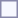<table style="border:1px solid #8888aa; background-color:#f7f8ff; padding:5px; font-size:95%; margin: 0px 12px 12px 0px;">
</table>
